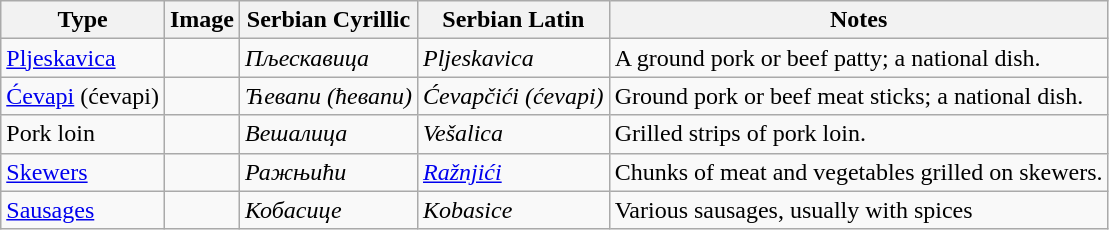<table class="wikitable">
<tr>
<th>Type</th>
<th>Image</th>
<th>Serbian Cyrillic</th>
<th>Serbian Latin</th>
<th>Notes</th>
</tr>
<tr>
<td><a href='#'>Pljeskavica</a></td>
<td></td>
<td><em>Пљескавица</em></td>
<td><em>Pljeskavica</em></td>
<td>A ground pork or beef patty; a national dish.</td>
</tr>
<tr>
<td><a href='#'>Ćevapi</a> (ćevapi)</td>
<td></td>
<td><em>Ћевапи (ћевапи)</em></td>
<td><em>Ćevapčići (ćevapi)</em></td>
<td>Ground pork or beef meat sticks; a national dish.</td>
</tr>
<tr>
<td>Pork loin</td>
<td></td>
<td><em>Вешалица</em></td>
<td><em>Vešalica</em></td>
<td>Grilled strips of pork loin.</td>
</tr>
<tr>
<td><a href='#'>Skewers</a></td>
<td></td>
<td><em>Ражњићи</em></td>
<td><em><a href='#'>Ražnjići</a></em></td>
<td>Chunks of meat and vegetables grilled on skewers.</td>
</tr>
<tr>
<td><a href='#'>Sausages</a></td>
<td></td>
<td><em>Кобасице</em></td>
<td><em>Kobasice</em></td>
<td>Various sausages, usually with spices</td>
</tr>
</table>
